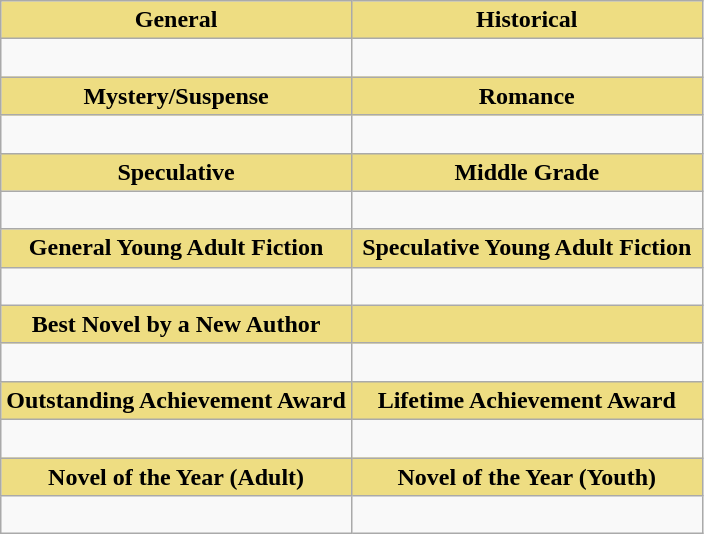<table class=wikitable>
<tr>
<th style="background:#EEDD82; width:50%">General</th>
<th style="background:#EEDD82; width:50%">Historical</th>
</tr>
<tr>
<td valign="top"><br></td>
<td valign="top"><br></td>
</tr>
<tr>
<th style="background:#EEDD82">Mystery/Suspense</th>
<th style="background:#EEDD82">Romance</th>
</tr>
<tr>
<td valign="top"><br></td>
<td valign="top"><br></td>
</tr>
<tr>
<th style="background:#EEDD82">Speculative</th>
<th style="background:#EEDD82">Middle Grade</th>
</tr>
<tr>
<td valign="top"><br></td>
<td valign="top"><br></td>
</tr>
<tr>
<th style="background:#EEDD82">General Young Adult Fiction</th>
<th style="background:#EEDD82">Speculative Young Adult Fiction</th>
</tr>
<tr>
<td valign="top"><br></td>
<td valign="top"><br></td>
</tr>
<tr>
<th style="background:#EEDD82">Best Novel by a New Author</th>
<th style="background:#EEDD82"></th>
</tr>
<tr>
<td valign="top"><br></td>
<td valign="top"><br></td>
</tr>
<tr>
<th style="background:#EEDD82">Outstanding Achievement Award</th>
<th style="background:#EEDD82">Lifetime Achievement Award</th>
</tr>
<tr>
<td valign="top"><br></td>
<td valign="top"><br></td>
</tr>
<tr>
<th style="background:#EEDD82">Novel of the Year (Adult)</th>
<th style="background:#EEDD82">Novel of the Year (Youth)</th>
</tr>
<tr>
<td valign="top"><br></td>
<td valign="top"><br></td>
</tr>
</table>
